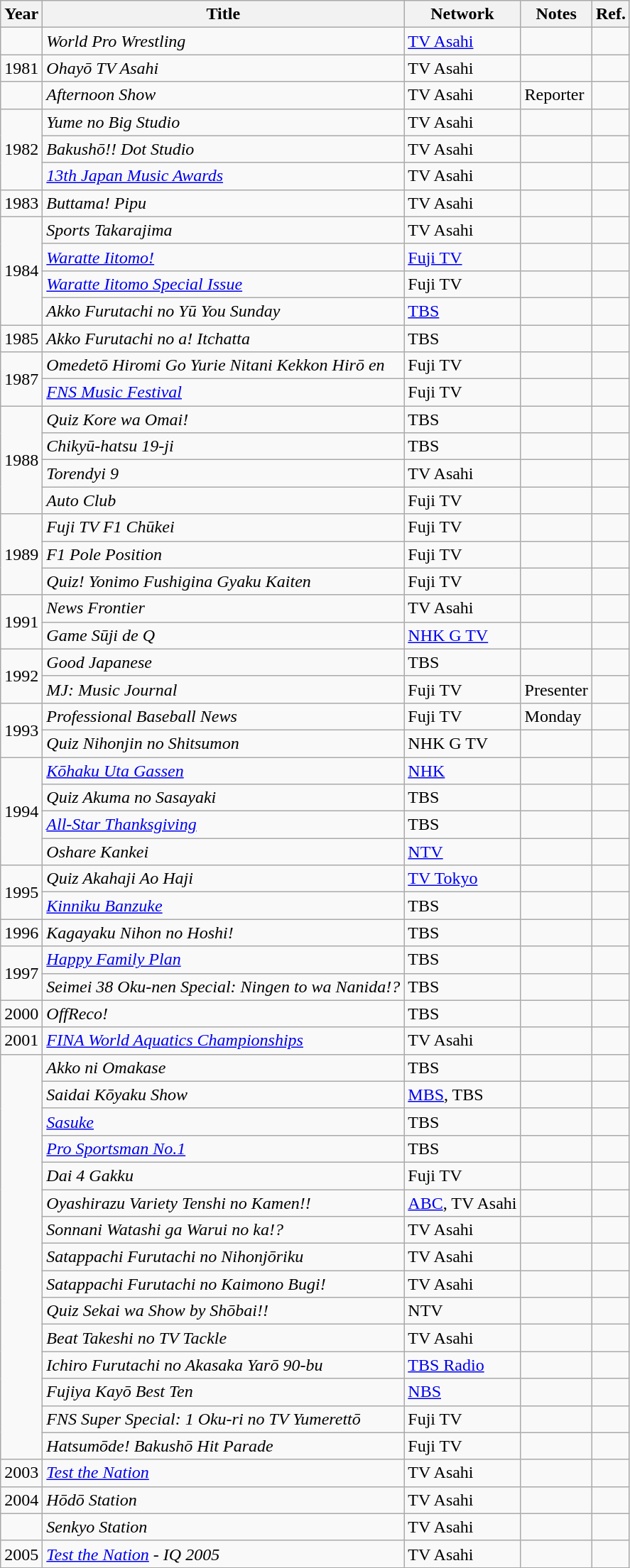<table class="wikitable">
<tr>
<th>Year</th>
<th>Title</th>
<th>Network</th>
<th>Notes</th>
<th>Ref.</th>
</tr>
<tr>
<td></td>
<td><em>World Pro Wrestling</em></td>
<td><a href='#'>TV Asahi</a></td>
<td></td>
<td></td>
</tr>
<tr>
<td>1981</td>
<td><em>Ohayō TV Asahi</em></td>
<td>TV Asahi</td>
<td></td>
<td></td>
</tr>
<tr>
<td></td>
<td><em>Afternoon Show</em></td>
<td>TV Asahi</td>
<td>Reporter</td>
<td></td>
</tr>
<tr>
<td rowspan="3">1982</td>
<td><em>Yume no Big Studio</em></td>
<td>TV Asahi</td>
<td></td>
<td></td>
</tr>
<tr>
<td><em>Bakushō!! Dot Studio</em></td>
<td>TV Asahi</td>
<td></td>
<td></td>
</tr>
<tr>
<td><em><a href='#'>13th Japan Music Awards</a></em></td>
<td>TV Asahi</td>
<td></td>
<td></td>
</tr>
<tr>
<td>1983</td>
<td><em>Buttama! Pipu</em></td>
<td>TV Asahi</td>
<td></td>
<td></td>
</tr>
<tr>
<td rowspan="4">1984</td>
<td><em>Sports Takarajima</em></td>
<td>TV Asahi</td>
<td></td>
<td></td>
</tr>
<tr>
<td><em><a href='#'>Waratte Iitomo!</a></em></td>
<td><a href='#'>Fuji TV</a></td>
<td></td>
<td></td>
</tr>
<tr>
<td><em><a href='#'>Waratte Iitomo Special Issue</a></em></td>
<td>Fuji TV</td>
<td></td>
<td></td>
</tr>
<tr>
<td><em>Akko Furutachi no Yū You Sunday</em></td>
<td><a href='#'>TBS</a></td>
<td></td>
<td></td>
</tr>
<tr>
<td>1985</td>
<td><em>Akko Furutachi no a! Itchatta</em></td>
<td>TBS</td>
<td></td>
<td></td>
</tr>
<tr>
<td rowspan="2">1987</td>
<td><em>Omedetō Hiromi Go Yurie Nitani Kekkon Hirō en</em></td>
<td>Fuji TV</td>
<td></td>
<td></td>
</tr>
<tr>
<td><em><a href='#'>FNS Music Festival</a></em></td>
<td>Fuji TV</td>
<td></td>
<td></td>
</tr>
<tr>
<td rowspan="4">1988</td>
<td><em>Quiz Kore wa Omai!</em></td>
<td>TBS</td>
<td></td>
<td></td>
</tr>
<tr>
<td><em>Chikyū-hatsu 19-ji</em></td>
<td>TBS</td>
<td></td>
<td></td>
</tr>
<tr>
<td><em>Torendyi 9</em></td>
<td>TV Asahi</td>
<td></td>
<td></td>
</tr>
<tr>
<td><em>Auto Club</em></td>
<td>Fuji TV</td>
<td></td>
<td></td>
</tr>
<tr>
<td rowspan="3">1989</td>
<td><em>Fuji TV F1 Chūkei</em></td>
<td>Fuji TV</td>
<td></td>
<td></td>
</tr>
<tr>
<td><em>F1 Pole Position</em></td>
<td>Fuji TV</td>
<td></td>
<td></td>
</tr>
<tr>
<td><em>Quiz! Yonimo Fushigina Gyaku Kaiten</em></td>
<td>Fuji TV</td>
<td></td>
<td></td>
</tr>
<tr>
<td rowspan="2">1991</td>
<td><em>News Frontier</em></td>
<td>TV Asahi</td>
<td></td>
<td></td>
</tr>
<tr>
<td><em>Game Sūji de Q</em></td>
<td><a href='#'>NHK G TV</a></td>
<td></td>
<td></td>
</tr>
<tr>
<td rowspan="2">1992</td>
<td><em>Good Japanese</em></td>
<td>TBS</td>
<td></td>
<td></td>
</tr>
<tr>
<td><em>MJ: Music Journal</em></td>
<td>Fuji TV</td>
<td>Presenter</td>
<td></td>
</tr>
<tr>
<td rowspan="2">1993</td>
<td><em>Professional Baseball News</em></td>
<td>Fuji TV</td>
<td>Monday</td>
<td></td>
</tr>
<tr>
<td><em>Quiz Nihonjin no Shitsumon</em></td>
<td>NHK G TV</td>
<td></td>
<td></td>
</tr>
<tr>
<td rowspan="4">1994</td>
<td><em><a href='#'>Kōhaku Uta Gassen</a></em></td>
<td><a href='#'>NHK</a></td>
<td></td>
<td></td>
</tr>
<tr>
<td><em>Quiz Akuma no Sasayaki</em></td>
<td>TBS</td>
<td></td>
<td></td>
</tr>
<tr>
<td><em><a href='#'>All-Star Thanksgiving</a></em></td>
<td>TBS</td>
<td></td>
<td></td>
</tr>
<tr>
<td><em>Oshare Kankei</em></td>
<td><a href='#'>NTV</a></td>
<td></td>
<td></td>
</tr>
<tr>
<td rowspan="2">1995</td>
<td><em>Quiz Akahaji Ao Haji</em></td>
<td><a href='#'>TV Tokyo</a></td>
<td></td>
<td></td>
</tr>
<tr>
<td><em><a href='#'>Kinniku Banzuke</a></em></td>
<td>TBS</td>
<td></td>
<td></td>
</tr>
<tr>
<td>1996</td>
<td><em>Kagayaku Nihon no Hoshi!</em></td>
<td>TBS</td>
<td></td>
<td></td>
</tr>
<tr>
<td rowspan="2">1997</td>
<td><em><a href='#'>Happy Family Plan</a></em></td>
<td>TBS</td>
<td></td>
<td></td>
</tr>
<tr>
<td><em>Seimei 38 Oku-nen Special: Ningen to wa Nanida!?</em></td>
<td>TBS</td>
<td></td>
<td></td>
</tr>
<tr>
<td>2000</td>
<td><em>OffReco!</em></td>
<td>TBS</td>
<td></td>
<td></td>
</tr>
<tr>
<td>2001</td>
<td><em><a href='#'>FINA World Aquatics Championships</a></em></td>
<td>TV Asahi</td>
<td></td>
<td></td>
</tr>
<tr>
<td rowspan="15"></td>
<td><em>Akko ni Omakase</em></td>
<td>TBS</td>
<td></td>
<td></td>
</tr>
<tr>
<td><em>Saidai Kōyaku Show</em></td>
<td><a href='#'>MBS</a>, TBS</td>
<td></td>
<td></td>
</tr>
<tr>
<td><em><a href='#'>Sasuke</a></em></td>
<td>TBS</td>
<td></td>
<td></td>
</tr>
<tr>
<td><em><a href='#'>Pro Sportsman No.1</a></em></td>
<td>TBS</td>
<td></td>
<td></td>
</tr>
<tr>
<td><em>Dai 4 Gakku</em></td>
<td>Fuji TV</td>
<td></td>
<td></td>
</tr>
<tr>
<td><em>Oyashirazu Variety Tenshi no Kamen!!</em></td>
<td><a href='#'>ABC</a>, TV Asahi</td>
<td></td>
<td></td>
</tr>
<tr>
<td><em>Sonnani Watashi ga Warui no ka!?</em></td>
<td>TV Asahi</td>
<td></td>
<td></td>
</tr>
<tr>
<td><em>Satappachi Furutachi no Nihonjōriku</em></td>
<td>TV Asahi</td>
<td></td>
<td></td>
</tr>
<tr>
<td><em>Satappachi Furutachi no Kaimono Bugi!</em></td>
<td>TV Asahi</td>
<td></td>
<td></td>
</tr>
<tr>
<td><em>Quiz Sekai wa Show by Shōbai!!</em></td>
<td>NTV</td>
<td></td>
<td></td>
</tr>
<tr>
<td><em>Beat Takeshi no TV Tackle</em></td>
<td>TV Asahi</td>
<td></td>
<td></td>
</tr>
<tr>
<td><em>Ichiro Furutachi no Akasaka Yarō 90-bu</em></td>
<td><a href='#'>TBS Radio</a></td>
<td></td>
<td></td>
</tr>
<tr>
<td><em>Fujiya Kayō Best Ten</em></td>
<td><a href='#'>NBS</a></td>
<td></td>
<td></td>
</tr>
<tr>
<td><em>FNS Super Special: 1 Oku-ri no TV Yumerettō</em></td>
<td>Fuji TV</td>
<td></td>
<td></td>
</tr>
<tr>
<td><em>Hatsumōde! Bakushō Hit Parade</em></td>
<td>Fuji TV</td>
<td></td>
<td></td>
</tr>
<tr>
<td>2003</td>
<td><em><a href='#'>Test the Nation</a></em></td>
<td>TV Asahi</td>
<td></td>
<td></td>
</tr>
<tr>
<td>2004</td>
<td><em>Hōdō Station</em></td>
<td>TV Asahi</td>
<td></td>
<td></td>
</tr>
<tr>
<td></td>
<td><em>Senkyo Station</em></td>
<td>TV Asahi</td>
<td></td>
<td></td>
</tr>
<tr>
<td>2005</td>
<td><em><a href='#'>Test the Nation</a> - IQ 2005</em></td>
<td>TV Asahi</td>
<td></td>
<td></td>
</tr>
</table>
